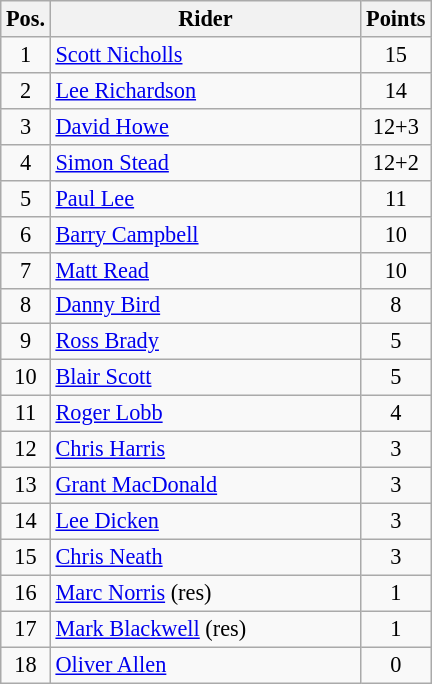<table class=wikitable style="font-size:93%;">
<tr>
<th width=25px>Pos.</th>
<th width=200px>Rider</th>
<th width=40px>Points</th>
</tr>
<tr align=center>
<td>1</td>
<td align=left><a href='#'>Scott Nicholls</a></td>
<td>15</td>
</tr>
<tr align=center>
<td>2</td>
<td align=left><a href='#'>Lee Richardson</a></td>
<td>14</td>
</tr>
<tr align=center>
<td>3</td>
<td align=left><a href='#'>David Howe</a></td>
<td>12+3</td>
</tr>
<tr align=center>
<td>4</td>
<td align=left><a href='#'>Simon Stead</a></td>
<td>12+2</td>
</tr>
<tr align=center>
<td>5</td>
<td align=left><a href='#'>Paul Lee</a></td>
<td>11</td>
</tr>
<tr align=center>
<td>6</td>
<td align=left><a href='#'>Barry Campbell</a></td>
<td>10</td>
</tr>
<tr align=center>
<td>7</td>
<td align=left><a href='#'>Matt Read</a></td>
<td>10</td>
</tr>
<tr align=center>
<td>8</td>
<td align=left><a href='#'>Danny Bird</a></td>
<td>8</td>
</tr>
<tr align=center>
<td>9</td>
<td align=left><a href='#'>Ross Brady</a></td>
<td>5</td>
</tr>
<tr align=center>
<td>10</td>
<td align=left><a href='#'>Blair Scott</a></td>
<td>5</td>
</tr>
<tr align=center>
<td>11</td>
<td align=left><a href='#'>Roger Lobb</a></td>
<td>4</td>
</tr>
<tr align=center>
<td>12</td>
<td align=left><a href='#'>Chris Harris</a></td>
<td>3</td>
</tr>
<tr align=center>
<td>13</td>
<td align=left><a href='#'>Grant MacDonald</a></td>
<td>3</td>
</tr>
<tr align=center>
<td>14</td>
<td align=left><a href='#'>Lee Dicken</a></td>
<td>3</td>
</tr>
<tr align=center>
<td>15</td>
<td align=left><a href='#'>Chris Neath</a></td>
<td>3</td>
</tr>
<tr align=center>
<td>16</td>
<td align=left><a href='#'>Marc Norris</a> (res)</td>
<td>1</td>
</tr>
<tr align=center>
<td>17</td>
<td align=left><a href='#'>Mark Blackwell</a> (res)</td>
<td>1</td>
</tr>
<tr align=center>
<td>18</td>
<td align=left><a href='#'>Oliver Allen</a></td>
<td>0</td>
</tr>
</table>
